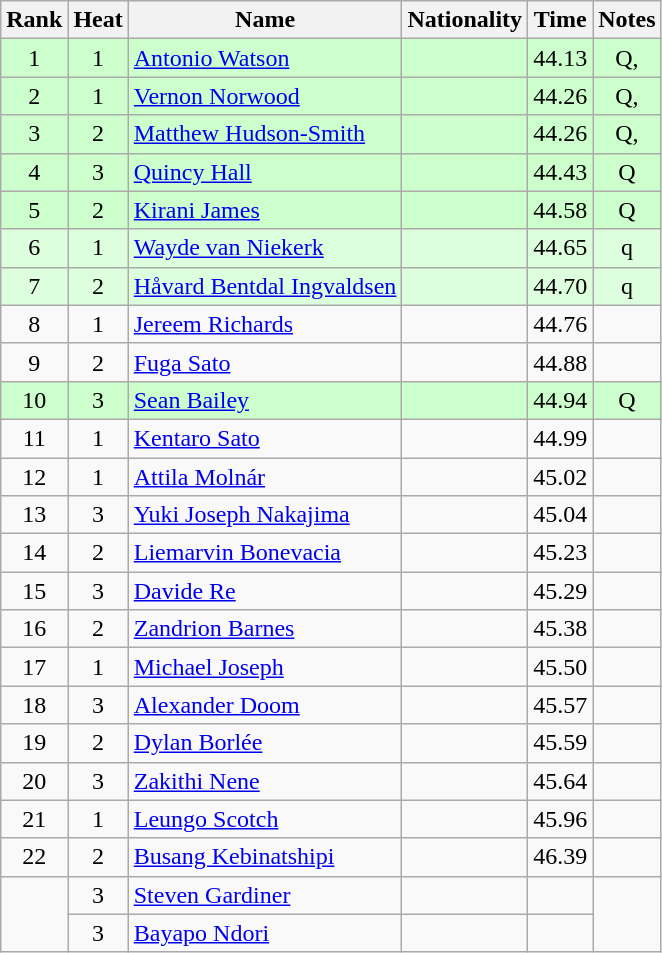<table class="wikitable sortable" style="text-align:center">
<tr>
<th>Rank</th>
<th>Heat</th>
<th>Name</th>
<th>Nationality</th>
<th>Time</th>
<th>Notes</th>
</tr>
<tr bgcolor=ccffcc>
<td>1</td>
<td>1</td>
<td align="left"><a href='#'>Antonio Watson</a></td>
<td align="left"></td>
<td>44.13</td>
<td>Q, </td>
</tr>
<tr bgcolor=ccffcc>
<td>2</td>
<td>1</td>
<td align="left"><a href='#'>Vernon Norwood</a></td>
<td align="left"></td>
<td>44.26</td>
<td>Q, </td>
</tr>
<tr bgcolor=ccffcc>
<td>3</td>
<td>2</td>
<td align="left"><a href='#'>Matthew Hudson-Smith</a></td>
<td align="left"></td>
<td>44.26</td>
<td>Q, </td>
</tr>
<tr bgcolor=ccffcc>
<td>4</td>
<td>3</td>
<td align="left"><a href='#'>Quincy Hall</a></td>
<td align="left"></td>
<td>44.43</td>
<td>Q</td>
</tr>
<tr bgcolor=ccffcc>
<td>5</td>
<td>2</td>
<td align="left"><a href='#'>Kirani James</a></td>
<td align="left"></td>
<td>44.58</td>
<td>Q</td>
</tr>
<tr bgcolor=ddffdd>
<td>6</td>
<td>1</td>
<td align="left"><a href='#'>Wayde van Niekerk</a></td>
<td align="left"></td>
<td>44.65</td>
<td>q</td>
</tr>
<tr bgcolor=ddffdd>
<td>7</td>
<td>2</td>
<td align="left"><a href='#'>Håvard Bentdal Ingvaldsen</a></td>
<td align="left"></td>
<td>44.70</td>
<td>q</td>
</tr>
<tr>
<td>8</td>
<td>1</td>
<td align="left"><a href='#'>Jereem Richards</a></td>
<td align="left"></td>
<td>44.76</td>
<td></td>
</tr>
<tr>
<td>9</td>
<td>2</td>
<td align="left"><a href='#'>Fuga Sato</a></td>
<td align="left"></td>
<td>44.88</td>
<td></td>
</tr>
<tr bgcolor=ccffcc>
<td>10</td>
<td>3</td>
<td align="left"><a href='#'>Sean Bailey</a></td>
<td align="left"></td>
<td>44.94</td>
<td>Q</td>
</tr>
<tr>
<td>11</td>
<td>1</td>
<td align="left"><a href='#'>Kentaro Sato</a></td>
<td align="left"></td>
<td>44.99</td>
<td></td>
</tr>
<tr>
<td>12</td>
<td>1</td>
<td align="left"><a href='#'>Attila Molnár</a></td>
<td align="left"></td>
<td>45.02</td>
<td></td>
</tr>
<tr>
<td>13</td>
<td>3</td>
<td align="left"><a href='#'>Yuki Joseph Nakajima</a></td>
<td align="left"></td>
<td>45.04</td>
<td></td>
</tr>
<tr>
<td>14</td>
<td>2</td>
<td align="left"><a href='#'>Liemarvin Bonevacia</a></td>
<td align="left"></td>
<td>45.23</td>
<td></td>
</tr>
<tr>
<td>15</td>
<td>3</td>
<td align="left"><a href='#'>Davide Re</a></td>
<td align="left"></td>
<td>45.29</td>
<td></td>
</tr>
<tr>
<td>16</td>
<td>2</td>
<td align="left"><a href='#'>Zandrion Barnes</a></td>
<td align="left"></td>
<td>45.38</td>
<td></td>
</tr>
<tr>
<td>17</td>
<td>1</td>
<td align="left"><a href='#'>Michael Joseph</a></td>
<td align="left"></td>
<td>45.50</td>
<td></td>
</tr>
<tr>
<td>18</td>
<td>3</td>
<td align="left"><a href='#'>Alexander Doom</a></td>
<td align="left"></td>
<td>45.57</td>
<td></td>
</tr>
<tr>
<td>19</td>
<td>2</td>
<td align="left"><a href='#'>Dylan Borlée</a></td>
<td align="left"></td>
<td>45.59</td>
<td></td>
</tr>
<tr>
<td>20</td>
<td>3</td>
<td align="left"><a href='#'>Zakithi Nene</a></td>
<td align="left"></td>
<td>45.64</td>
<td></td>
</tr>
<tr>
<td>21</td>
<td>1</td>
<td align="left"><a href='#'>Leungo Scotch</a></td>
<td align="left"></td>
<td>45.96</td>
<td></td>
</tr>
<tr>
<td>22</td>
<td>2</td>
<td align="left"><a href='#'>Busang Kebinatshipi</a></td>
<td align="left"></td>
<td>46.39</td>
<td></td>
</tr>
<tr>
<td rowspan=2></td>
<td>3</td>
<td align="left"><a href='#'>Steven Gardiner</a></td>
<td align="left"></td>
<td></td>
<td rowspan=2></td>
</tr>
<tr>
<td>3</td>
<td align="left"><a href='#'>Bayapo Ndori</a></td>
<td align="left"></td>
<td></td>
</tr>
</table>
